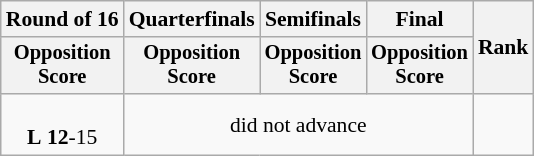<table class=wikitable style="font-size:90%">
<tr>
<th>Round of 16</th>
<th>Quarterfinals</th>
<th>Semifinals</th>
<th>Final</th>
<th rowspan=2>Rank</th>
</tr>
<tr style="font-size:95%">
<th>Opposition<br>Score</th>
<th>Opposition<br>Score</th>
<th>Opposition<br>Score</th>
<th>Opposition<br>Score</th>
</tr>
<tr align=center>
<td><br><strong>L</strong> <strong>12</strong>-15</td>
<td colspan=3>did not advance</td>
<td></td>
</tr>
</table>
